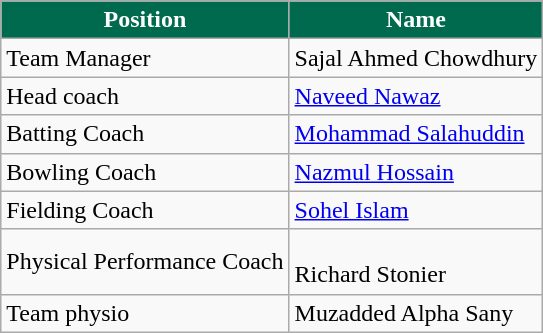<table class="wikitable">
<tr>
<th style="background:#006A4E; color: white; text-align:center;">Position</th>
<th style="background:#006A4E; color: white; text-align:center;">Name</th>
</tr>
<tr>
<td>Team Manager</td>
<td> Sajal Ahmed Chowdhury</td>
</tr>
<tr>
<td>Head coach</td>
<td> <a href='#'>Naveed Nawaz</a></td>
</tr>
<tr>
<td>Batting Coach</td>
<td> <a href='#'>Mohammad Salahuddin</a></td>
</tr>
<tr>
<td>Bowling Coach</td>
<td> <a href='#'>Nazmul Hossain</a></td>
</tr>
<tr>
<td>Fielding Coach</td>
<td> <a href='#'>Sohel Islam</a></td>
</tr>
<tr>
<td>Physical Performance Coach</td>
<td><br> Richard Stonier</td>
</tr>
<tr>
<td>Team physio</td>
<td> Muzadded Alpha Sany</td>
</tr>
</table>
